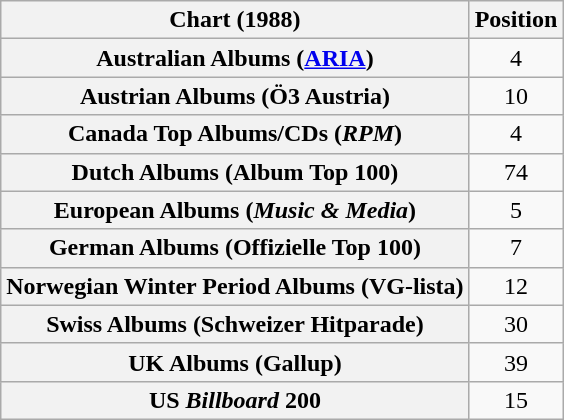<table class="wikitable sortable plainrowheaders" style="text-align:center">
<tr>
<th scope="col">Chart (1988)</th>
<th scope="col">Position</th>
</tr>
<tr>
<th scope="row">Australian Albums (<a href='#'>ARIA</a>)</th>
<td>4</td>
</tr>
<tr>
<th scope="row">Austrian Albums (Ö3 Austria)</th>
<td>10</td>
</tr>
<tr>
<th scope="row">Canada Top Albums/CDs (<em>RPM</em>)</th>
<td>4</td>
</tr>
<tr>
<th scope="row">Dutch Albums (Album Top 100)</th>
<td>74</td>
</tr>
<tr>
<th scope="row">European Albums (<em>Music & Media</em>)</th>
<td>5</td>
</tr>
<tr>
<th scope="row">German Albums (Offizielle Top 100)</th>
<td>7</td>
</tr>
<tr>
<th scope="row">Norwegian Winter Period Albums (VG-lista)</th>
<td>12</td>
</tr>
<tr>
<th scope="row">Swiss Albums (Schweizer Hitparade)</th>
<td>30</td>
</tr>
<tr>
<th scope="row">UK Albums (Gallup)</th>
<td>39</td>
</tr>
<tr>
<th scope="row">US <em>Billboard</em> 200</th>
<td>15</td>
</tr>
</table>
